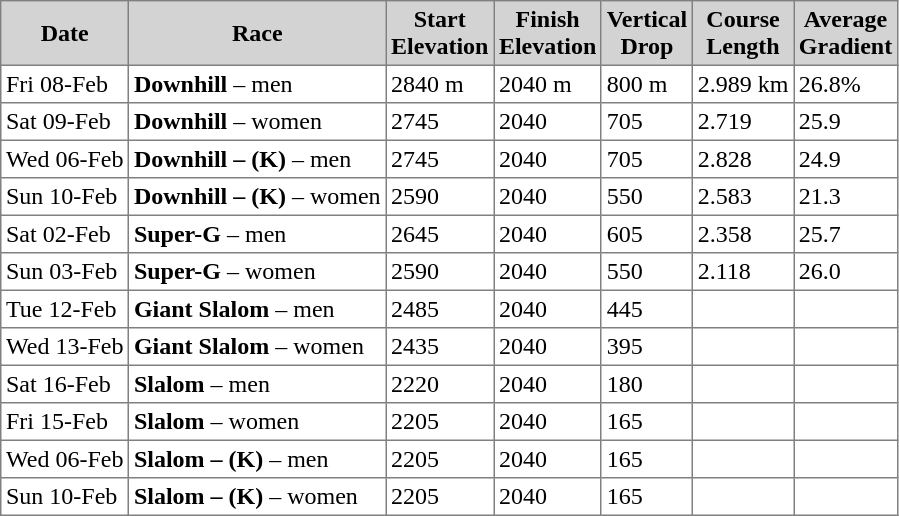<table class="toccolours" border="1" cellpadding="3" style="border-collapse:collapse">
<tr bgcolor=lightgrey>
<th>Date</th>
<th>Race</th>
<th>Start<br>Elevation</th>
<th>Finish<br>Elevation</th>
<th>Vertical<br>Drop</th>
<th>Course<br>Length</th>
<th>Average<br>Gradient</th>
</tr>
<tr>
<td>Fri 08-Feb</td>
<td><strong>Downhill</strong> – men</td>
<td>2840 m</td>
<td>2040 m</td>
<td>800 m</td>
<td>2.989 km</td>
<td>26.8%</td>
</tr>
<tr>
<td>Sat 09-Feb</td>
<td><strong>Downhill</strong> – women</td>
<td>2745</td>
<td>2040</td>
<td>705</td>
<td>2.719</td>
<td>25.9</td>
</tr>
<tr>
<td>Wed 06-Feb</td>
<td><strong>Downhill – (K)</strong> – men</td>
<td>2745</td>
<td>2040</td>
<td>705</td>
<td>2.828</td>
<td>24.9</td>
</tr>
<tr>
<td>Sun 10-Feb</td>
<td><strong>Downhill – (K)</strong> – women</td>
<td>2590</td>
<td>2040</td>
<td>550</td>
<td>2.583</td>
<td>21.3</td>
</tr>
<tr>
<td>Sat 02-Feb</td>
<td><strong>Super-G</strong> – men</td>
<td>2645</td>
<td>2040</td>
<td>605</td>
<td>2.358</td>
<td>25.7</td>
</tr>
<tr>
<td>Sun 03-Feb</td>
<td><strong>Super-G</strong> – women</td>
<td>2590</td>
<td>2040</td>
<td>550</td>
<td>2.118</td>
<td>26.0</td>
</tr>
<tr>
<td>Tue 12-Feb</td>
<td><strong>Giant Slalom</strong> – men</td>
<td>2485</td>
<td>2040</td>
<td>445</td>
<td></td>
<td></td>
</tr>
<tr>
<td>Wed 13-Feb</td>
<td><strong>Giant Slalom</strong> – women</td>
<td>2435</td>
<td>2040</td>
<td>395</td>
<td></td>
<td></td>
</tr>
<tr>
<td>Sat 16-Feb</td>
<td><strong>Slalom</strong> – men</td>
<td>2220</td>
<td>2040</td>
<td>180</td>
<td></td>
<td></td>
</tr>
<tr>
<td>Fri 15-Feb</td>
<td><strong>Slalom</strong> – women</td>
<td>2205</td>
<td>2040</td>
<td>165</td>
<td></td>
<td></td>
</tr>
<tr>
<td>Wed 06-Feb</td>
<td><strong>Slalom – (K)</strong> – men</td>
<td>2205</td>
<td>2040</td>
<td>165</td>
<td></td>
<td></td>
</tr>
<tr>
<td>Sun 10-Feb</td>
<td><strong>Slalom – (K)</strong> – women</td>
<td>2205</td>
<td>2040</td>
<td>165</td>
<td></td>
<td></td>
</tr>
</table>
